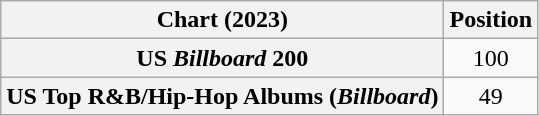<table class="wikitable sortable plainrowheaders" style="text-align:center">
<tr>
<th scope="col">Chart (2023)</th>
<th scope="col">Position</th>
</tr>
<tr>
<th scope="row">US <em>Billboard</em> 200</th>
<td>100</td>
</tr>
<tr>
<th scope="row">US Top R&B/Hip-Hop Albums (<em>Billboard</em>)</th>
<td>49</td>
</tr>
</table>
